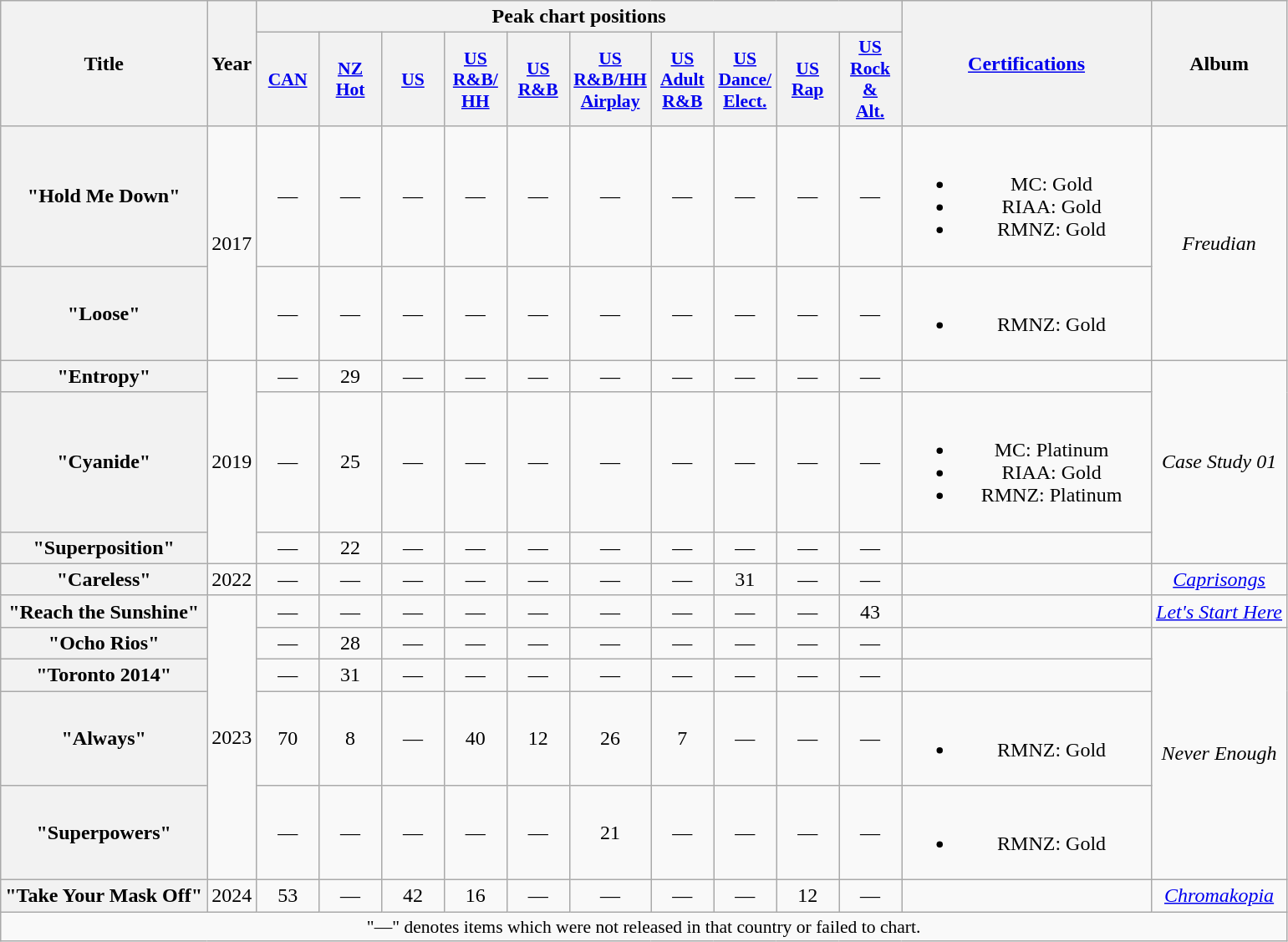<table class="wikitable plainrowheaders" style="text-align:center;">
<tr>
<th scope="col" rowspan="2">Title</th>
<th scope="col" rowspan="2">Year</th>
<th scope="col" colspan="10">Peak chart positions</th>
<th scope="col" rowspan="2" style="width:12em;"><a href='#'>Certifications</a></th>
<th scope="col" rowspan="2">Album</th>
</tr>
<tr>
<th scope="col" style="width:3em;font-size:90%;"><a href='#'>CAN</a><br></th>
<th scope="col" style="width:3em;font-size:90%;"><a href='#'>NZ<br>Hot</a><br></th>
<th scope="col" style="width:3em;font-size:90%;"><a href='#'>US</a><br></th>
<th scope="col" style="width:3em;font-size:90%;"><a href='#'>US<br>R&B/<br>HH</a><br></th>
<th scope="col" style="width:3em;font-size:90%;"><a href='#'>US<br>R&B</a><br></th>
<th scope="col" style="width:3em;font-size:90%;"><a href='#'>US<br>R&B/HH<br>Airplay</a><br></th>
<th scope="col" style="width:3em;font-size:90%;"><a href='#'>US<br>Adult<br>R&B</a><br></th>
<th scope="col" style="width:3em;font-size:90%;"><a href='#'>US<br>Dance/<br>Elect.</a><br></th>
<th scope="col" style="width:3em;font-size:90%;"><a href='#'>US<br>Rap</a><br></th>
<th scope="col" style="width:3em;font-size:90%;"><a href='#'>US<br>Rock &<br>Alt.</a><br></th>
</tr>
<tr>
<th scope="row">"Hold Me Down"</th>
<td rowspan=2>2017</td>
<td>—</td>
<td>—</td>
<td>—</td>
<td>—</td>
<td>—</td>
<td>—</td>
<td>—</td>
<td>—</td>
<td>—</td>
<td>—</td>
<td><br><ul><li>MC: Gold</li><li>RIAA: Gold</li><li>RMNZ: Gold</li></ul></td>
<td rowspan=2><em>Freudian</em></td>
</tr>
<tr>
<th scope="row">"Loose"</th>
<td>—</td>
<td>—</td>
<td>—</td>
<td>—</td>
<td>—</td>
<td>—</td>
<td>—</td>
<td>—</td>
<td>—</td>
<td>—</td>
<td><br><ul><li>RMNZ: Gold</li></ul></td>
</tr>
<tr>
<th scope="row">"Entropy"</th>
<td rowspan="3">2019</td>
<td>—</td>
<td>29</td>
<td>—</td>
<td>—</td>
<td>—</td>
<td>—</td>
<td>—</td>
<td>—</td>
<td>—</td>
<td>—</td>
<td></td>
<td rowspan="3"><em>Case Study 01</em></td>
</tr>
<tr>
<th scope="row">"Cyanide"<br></th>
<td>—</td>
<td>25</td>
<td>—</td>
<td>—</td>
<td>—</td>
<td>—</td>
<td>—</td>
<td>—</td>
<td>—</td>
<td>—</td>
<td><br><ul><li>MC: Platinum</li><li>RIAA: Gold</li><li>RMNZ: Platinum</li></ul></td>
</tr>
<tr>
<th scope="row">"Superposition"<br></th>
<td>—</td>
<td>22</td>
<td>—</td>
<td>—</td>
<td>—</td>
<td>—</td>
<td>—</td>
<td>—</td>
<td>—</td>
<td>—</td>
<td></td>
</tr>
<tr>
<th scope="row">"Careless"<br></th>
<td>2022</td>
<td>—</td>
<td>—</td>
<td>—</td>
<td>—</td>
<td>—</td>
<td>—</td>
<td>—</td>
<td>31</td>
<td>—</td>
<td>—</td>
<td></td>
<td><em><a href='#'>Caprisongs</a></em></td>
</tr>
<tr>
<th scope="row">"Reach the Sunshine"<br></th>
<td rowspan="5">2023</td>
<td>—</td>
<td>—</td>
<td>—</td>
<td>—</td>
<td>—</td>
<td>—</td>
<td>—</td>
<td>—</td>
<td>—</td>
<td>43</td>
<td></td>
<td><em><a href='#'>Let's Start Here</a></em></td>
</tr>
<tr>
<th scope="row">"Ocho Rios"</th>
<td>—</td>
<td>28</td>
<td>—</td>
<td>—</td>
<td>—</td>
<td>—</td>
<td>—</td>
<td>—</td>
<td>—</td>
<td>—</td>
<td></td>
<td rowspan="4"><em>Never Enough</em></td>
</tr>
<tr>
<th scope="row">"Toronto 2014"<br></th>
<td>—</td>
<td>31</td>
<td>—</td>
<td>—</td>
<td>—</td>
<td>—</td>
<td>—</td>
<td>—</td>
<td>—</td>
<td>—</td>
<td></td>
</tr>
<tr>
<th scope="row">"Always"</th>
<td>70</td>
<td>8</td>
<td>—</td>
<td>40</td>
<td>12</td>
<td>26</td>
<td>7</td>
<td>—</td>
<td>—</td>
<td>—</td>
<td><br><ul><li>RMNZ: Gold</li></ul></td>
</tr>
<tr>
<th scope="row">"Superpowers"</th>
<td>—</td>
<td>—</td>
<td>—</td>
<td>—</td>
<td>—</td>
<td>21</td>
<td>—</td>
<td>—</td>
<td>—</td>
<td>—</td>
<td><br><ul><li>RMNZ: Gold</li></ul></td>
</tr>
<tr>
<th scope="row">"Take Your Mask Off"<br></th>
<td>2024</td>
<td>53</td>
<td>—</td>
<td>42</td>
<td>16</td>
<td>—</td>
<td>—</td>
<td>—</td>
<td>—</td>
<td>12</td>
<td>—</td>
<td></td>
<td><em><a href='#'>Chromakopia</a></em></td>
</tr>
<tr>
<td colspan="18" style="font-size:90%;">"—" denotes items which were not released in that country or failed to chart.</td>
</tr>
</table>
